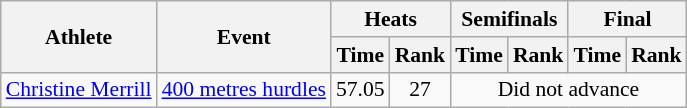<table class=wikitable style="font-size:90%">
<tr>
<th rowspan="2">Athlete</th>
<th rowspan="2">Event</th>
<th colspan="2">Heats</th>
<th colspan="2">Semifinals</th>
<th colspan="2">Final</th>
</tr>
<tr>
<th>Time</th>
<th>Rank</th>
<th>Time</th>
<th>Rank</th>
<th>Time</th>
<th>Rank</th>
</tr>
<tr>
<td><a href='#'>Christine Merrill</a></td>
<td><a href='#'>400 metres hurdles</a></td>
<td align=center>57.05</td>
<td align=center>27</td>
<td align=center colspan=4>Did not advance</td>
</tr>
</table>
